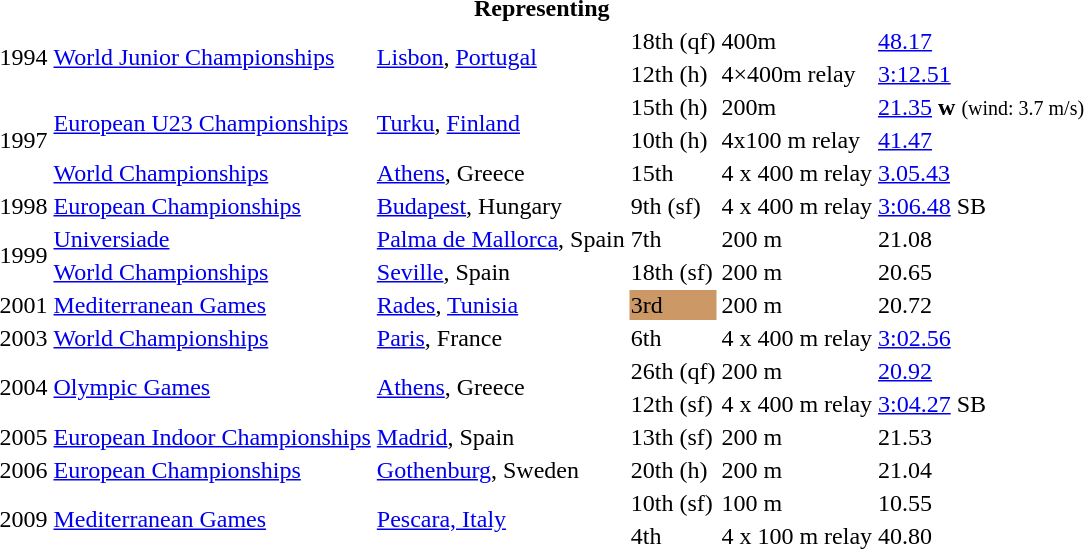<table>
<tr>
<th colspan="6">Representing </th>
</tr>
<tr>
<td rowspan=2>1994</td>
<td rowspan=2><a href='#'>World Junior Championships</a></td>
<td rowspan=2><a href='#'>Lisbon</a>, <a href='#'>Portugal</a></td>
<td>18th (qf)</td>
<td>400m</td>
<td><a href='#'>48.17</a></td>
</tr>
<tr>
<td>12th (h)</td>
<td>4×400m relay</td>
<td><a href='#'>3:12.51</a></td>
</tr>
<tr>
<td rowspan=3>1997</td>
<td rowspan=2><a href='#'>European U23 Championships</a></td>
<td rowspan=2><a href='#'>Turku</a>, <a href='#'>Finland</a></td>
<td>15th (h)</td>
<td>200m</td>
<td><a href='#'>21.35</a> <strong>w</strong> <small>(wind: 3.7 m/s)</small></td>
</tr>
<tr>
<td>10th (h)</td>
<td>4x100 m relay</td>
<td><a href='#'>41.47</a></td>
</tr>
<tr>
<td><a href='#'>World Championships</a></td>
<td><a href='#'>Athens</a>, Greece</td>
<td>15th</td>
<td>4 x 400 m relay</td>
<td><a href='#'>3.05.43</a></td>
</tr>
<tr>
<td>1998</td>
<td><a href='#'>European Championships</a></td>
<td><a href='#'>Budapest</a>, Hungary</td>
<td>9th (sf)</td>
<td>4 x 400 m relay</td>
<td><a href='#'>3:06.48</a> SB</td>
</tr>
<tr>
<td rowspan=2>1999</td>
<td><a href='#'>Universiade</a></td>
<td><a href='#'>Palma de Mallorca</a>, Spain</td>
<td>7th</td>
<td>200 m</td>
<td>21.08</td>
</tr>
<tr>
<td><a href='#'>World Championships</a></td>
<td><a href='#'>Seville</a>, Spain</td>
<td>18th (sf)</td>
<td>200 m</td>
<td>20.65</td>
</tr>
<tr>
<td>2001</td>
<td><a href='#'>Mediterranean Games</a></td>
<td><a href='#'>Rades</a>, <a href='#'>Tunisia</a></td>
<td bgcolor=cc9966>3rd</td>
<td>200 m</td>
<td>20.72</td>
</tr>
<tr>
<td>2003</td>
<td><a href='#'>World Championships</a></td>
<td><a href='#'>Paris</a>, France</td>
<td>6th</td>
<td>4 x 400 m relay</td>
<td><a href='#'>3:02.56</a></td>
</tr>
<tr>
<td rowspan=2>2004</td>
<td rowspan=2><a href='#'>Olympic Games</a></td>
<td rowspan=2><a href='#'>Athens</a>, Greece</td>
<td>26th (qf)</td>
<td>200 m</td>
<td><a href='#'>20.92</a></td>
</tr>
<tr>
<td>12th (sf)</td>
<td>4 x 400 m relay</td>
<td><a href='#'>3:04.27</a> SB</td>
</tr>
<tr>
<td>2005</td>
<td><a href='#'>European Indoor Championships</a></td>
<td><a href='#'>Madrid</a>, Spain</td>
<td>13th (sf)</td>
<td>200 m</td>
<td>21.53</td>
</tr>
<tr>
<td>2006</td>
<td><a href='#'>European Championships</a></td>
<td><a href='#'>Gothenburg</a>, Sweden</td>
<td>20th (h)</td>
<td>200 m</td>
<td>21.04</td>
</tr>
<tr>
<td rowspan=2>2009</td>
<td rowspan=2><a href='#'>Mediterranean Games</a></td>
<td rowspan=2><a href='#'>Pescara, Italy</a></td>
<td>10th (sf)</td>
<td>100 m</td>
<td>10.55</td>
</tr>
<tr>
<td>4th</td>
<td>4 x 100 m relay</td>
<td>40.80</td>
</tr>
</table>
